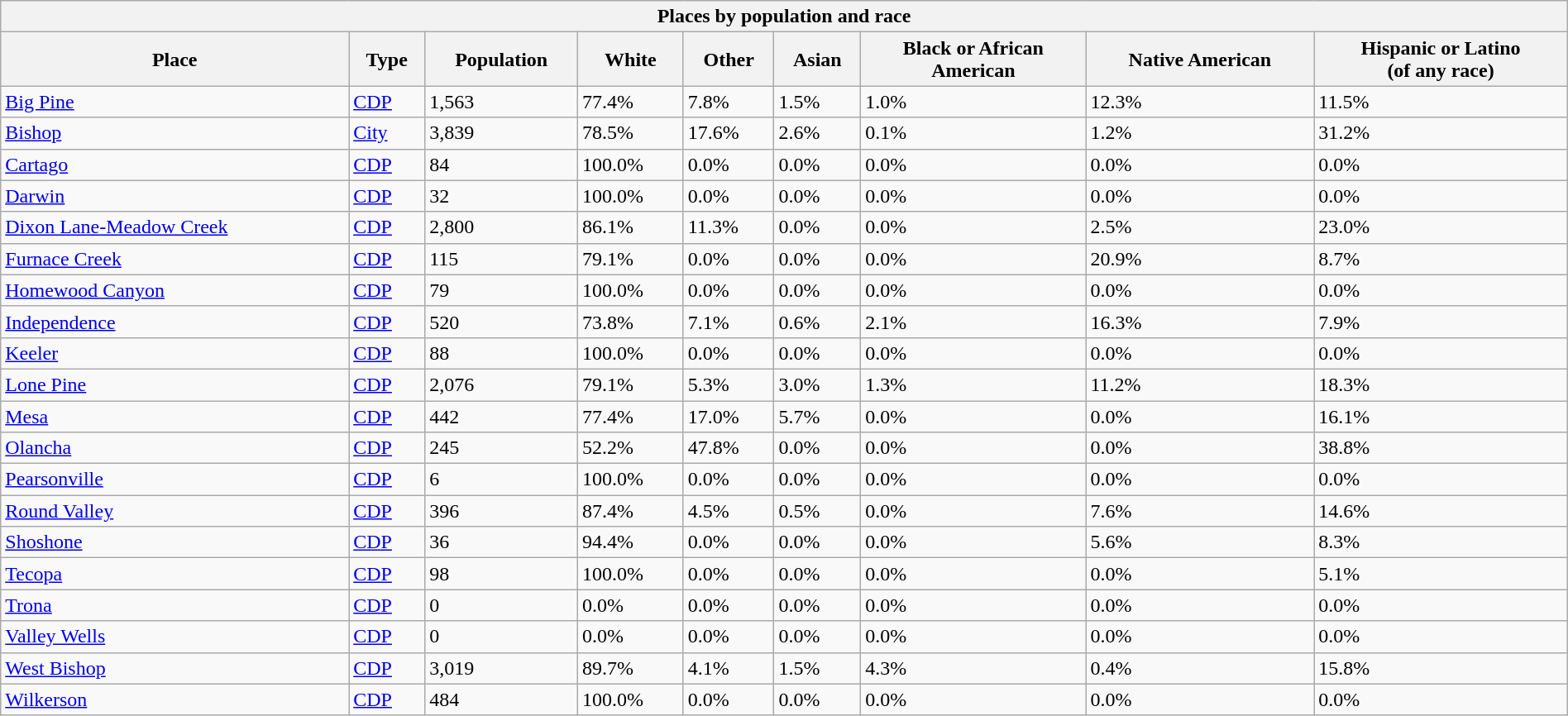<table class="wikitable sortable mw-collapsible collapsible collapsed" style="width: 100%;">
<tr>
<th colspan="9">Places by population and race</th>
</tr>
<tr>
<th>Place</th>
<th>Type</th>
<th data-sort-type="number">Population</th>
<th data-sort-type="number">White</th>
<th data-sort-type="number">Other<br></th>
<th data-sort-type="number">Asian</th>
<th data-sort-type="number">Black or African<br>American</th>
<th data-sort-type="number">Native American<br></th>
<th data-sort-type="number">Hispanic or Latino<br>(of any race)</th>
</tr>
<tr>
<td><a href='#'>Big Pine</a></td>
<td><a href='#'>CDP</a></td>
<td>1,563</td>
<td>77.4%</td>
<td>7.8%</td>
<td>1.5%</td>
<td>1.0%</td>
<td>12.3%</td>
<td>11.5%</td>
</tr>
<tr>
<td><a href='#'>Bishop</a></td>
<td><a href='#'>City</a></td>
<td>3,839</td>
<td>78.5%</td>
<td>17.6%</td>
<td>2.6%</td>
<td>0.1%</td>
<td>1.2%</td>
<td>31.2%</td>
</tr>
<tr>
<td><a href='#'>Cartago</a></td>
<td><a href='#'>CDP</a></td>
<td>84</td>
<td>100.0%</td>
<td>0.0%</td>
<td>0.0%</td>
<td>0.0%</td>
<td>0.0%</td>
<td>0.0%</td>
</tr>
<tr>
<td><a href='#'>Darwin</a></td>
<td><a href='#'>CDP</a></td>
<td>32</td>
<td>100.0%</td>
<td>0.0%</td>
<td>0.0%</td>
<td>0.0%</td>
<td>0.0%</td>
<td>0.0%</td>
</tr>
<tr>
<td><a href='#'>Dixon Lane-Meadow Creek</a></td>
<td><a href='#'>CDP</a></td>
<td>2,800</td>
<td>86.1%</td>
<td>11.3%</td>
<td>0.0%</td>
<td>0.0%</td>
<td>2.5%</td>
<td>23.0%</td>
</tr>
<tr>
<td><a href='#'>Furnace Creek</a></td>
<td><a href='#'>CDP</a></td>
<td>115</td>
<td>79.1%</td>
<td>0.0%</td>
<td>0.0%</td>
<td>0.0%</td>
<td>20.9%</td>
<td>8.7%</td>
</tr>
<tr>
<td><a href='#'>Homewood Canyon</a></td>
<td><a href='#'>CDP</a></td>
<td>79</td>
<td>100.0%</td>
<td>0.0%</td>
<td>0.0%</td>
<td>0.0%</td>
<td>0.0%</td>
<td>0.0%</td>
</tr>
<tr>
<td><a href='#'>Independence</a></td>
<td><a href='#'>CDP</a></td>
<td>520</td>
<td>73.8%</td>
<td>7.1%</td>
<td>0.6%</td>
<td>2.1%</td>
<td>16.3%</td>
<td>7.9%</td>
</tr>
<tr>
<td><a href='#'>Keeler</a></td>
<td><a href='#'>CDP</a></td>
<td>88</td>
<td>100.0%</td>
<td>0.0%</td>
<td>0.0%</td>
<td>0.0%</td>
<td>0.0%</td>
<td>0.0%</td>
</tr>
<tr>
<td><a href='#'>Lone Pine</a></td>
<td><a href='#'>CDP</a></td>
<td>2,076</td>
<td>79.1%</td>
<td>5.3%</td>
<td>3.0%</td>
<td>1.3%</td>
<td>11.2%</td>
<td>18.3%</td>
</tr>
<tr>
<td><a href='#'>Mesa</a></td>
<td><a href='#'>CDP</a></td>
<td>442</td>
<td>77.4%</td>
<td>17.0%</td>
<td>5.7%</td>
<td>0.0%</td>
<td>0.0%</td>
<td>16.1%</td>
</tr>
<tr>
<td><a href='#'>Olancha</a></td>
<td><a href='#'>CDP</a></td>
<td>245</td>
<td>52.2%</td>
<td>47.8%</td>
<td>0.0%</td>
<td>0.0%</td>
<td>0.0%</td>
<td>38.8%</td>
</tr>
<tr>
<td><a href='#'>Pearsonville</a></td>
<td><a href='#'>CDP</a></td>
<td>6</td>
<td>100.0%</td>
<td>0.0%</td>
<td>0.0%</td>
<td>0.0%</td>
<td>0.0%</td>
<td>0.0%</td>
</tr>
<tr>
<td><a href='#'>Round Valley</a></td>
<td><a href='#'>CDP</a></td>
<td>396</td>
<td>87.4%</td>
<td>4.5%</td>
<td>0.5%</td>
<td>0.0%</td>
<td>7.6%</td>
<td>14.6%</td>
</tr>
<tr>
<td><a href='#'>Shoshone</a></td>
<td><a href='#'>CDP</a></td>
<td>36</td>
<td>94.4%</td>
<td>0.0%</td>
<td>0.0%</td>
<td>0.0%</td>
<td>5.6%</td>
<td>8.3%</td>
</tr>
<tr>
<td><a href='#'>Tecopa</a></td>
<td><a href='#'>CDP</a></td>
<td>98</td>
<td>100.0%</td>
<td>0.0%</td>
<td>0.0%</td>
<td>0.0%</td>
<td>0.0%</td>
<td>5.1%</td>
</tr>
<tr>
<td><a href='#'>Trona</a></td>
<td><a href='#'>CDP</a></td>
<td>0</td>
<td>0.0%</td>
<td>0.0%</td>
<td>0.0%</td>
<td>0.0%</td>
<td>0.0%</td>
<td>0.0%</td>
</tr>
<tr>
<td><a href='#'>Valley Wells</a></td>
<td><a href='#'>CDP</a></td>
<td>0</td>
<td>0.0%</td>
<td>0.0%</td>
<td>0.0%</td>
<td>0.0%</td>
<td>0.0%</td>
<td>0.0%</td>
</tr>
<tr>
<td><a href='#'>West Bishop</a></td>
<td><a href='#'>CDP</a></td>
<td>3,019</td>
<td>89.7%</td>
<td>4.1%</td>
<td>1.5%</td>
<td>4.3%</td>
<td>0.4%</td>
<td>15.8%</td>
</tr>
<tr>
<td><a href='#'>Wilkerson</a></td>
<td><a href='#'>CDP</a></td>
<td>484</td>
<td>100.0%</td>
<td>0.0%</td>
<td>0.0%</td>
<td>0.0%</td>
<td>0.0%</td>
<td>0.0%</td>
</tr>
</table>
